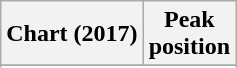<table class="wikitable sortable plainrowheaders" style="text-align:center">
<tr>
<th scope="col">Chart (2017)</th>
<th scope="col">Peak<br>position</th>
</tr>
<tr>
</tr>
<tr>
</tr>
</table>
